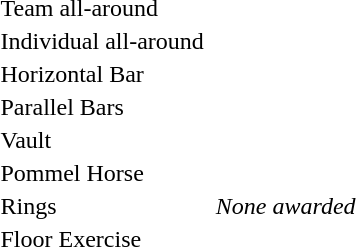<table>
<tr>
<td>Team all-around</td>
<td></td>
<td></td>
<td></td>
</tr>
<tr>
<td>Individual all-around</td>
<td></td>
<td></td>
<td></td>
</tr>
<tr>
<td>Horizontal Bar</td>
<td></td>
<td></td>
<td></td>
</tr>
<tr>
<td>Parallel Bars</td>
<td></td>
<td></td>
<td></td>
</tr>
<tr>
<td>Vault</td>
<td></td>
<td></td>
<td></td>
</tr>
<tr>
<td>Pommel Horse</td>
<td></td>
<td></td>
<td></td>
</tr>
<tr>
<td>Rings</td>
<td><br></td>
<td><em>None awarded</em></td>
<td></td>
</tr>
<tr>
<td>Floor Exercise</td>
<td></td>
<td></td>
<td></td>
</tr>
</table>
